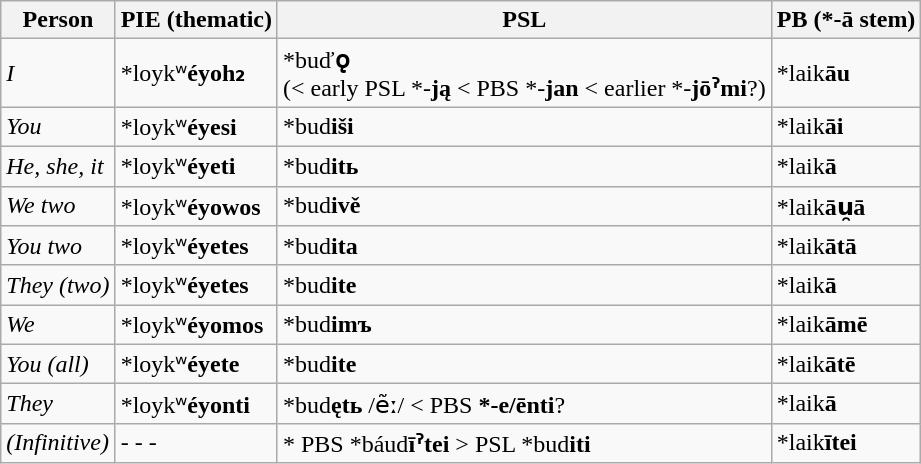<table class="wikitable sortable">
<tr>
<th>Person</th>
<th>PIE (thematic)</th>
<th>PSL</th>
<th>PB (*-ā stem)</th>
</tr>
<tr>
<td><em>I</em></td>
<td>*loykʷ<strong>éyoh₂</strong></td>
<td>*buď<strong>ǫ</strong><br>(< early PSL *-<strong>ją</strong> < PBS *-<strong>jan</strong> < earlier *-<strong>jōˀmi</strong>?)</td>
<td>*laik<strong>āu</strong></td>
</tr>
<tr>
<td><em>You</em></td>
<td>*loykʷ<strong>éyesi</strong></td>
<td>*bud<strong>iši</strong></td>
<td>*laik<strong>āi</strong></td>
</tr>
<tr>
<td><em>He, she, it</em></td>
<td>*loykʷ<strong>éyeti</strong></td>
<td>*bud<strong>itь</strong></td>
<td>*laik<strong>ā</strong></td>
</tr>
<tr>
<td><em>We two</em></td>
<td>*loykʷ<strong>éyowos</strong></td>
<td>*bud<strong>ivě</strong></td>
<td>*laik<strong>āu̯ā</strong></td>
</tr>
<tr>
<td><em>You two</em></td>
<td>*loykʷ<strong>éyetes</strong></td>
<td>*bud<strong>ita</strong></td>
<td>*laik<strong>ātā</strong></td>
</tr>
<tr>
<td><em>They (two)</em></td>
<td>*loykʷ<strong>éyetes</strong></td>
<td>*bud<strong>ite</strong></td>
<td>*laik<strong>ā</strong></td>
</tr>
<tr>
<td><em>We</em></td>
<td>*loykʷ<strong>éyomos</strong></td>
<td>*bud<strong>imъ</strong></td>
<td>*laik<strong>āmē</strong></td>
</tr>
<tr>
<td><em>You (all)</em></td>
<td>*loykʷ<strong>éyete</strong></td>
<td>*bud<strong>ite</strong></td>
<td>*laik<strong>ātē</strong></td>
</tr>
<tr>
<td><em>They</em></td>
<td>*loykʷ<strong>éyonti</strong></td>
<td>*bud<strong>ętь</strong> /ẽː/ < PBS <strong>*-e/ēnti</strong>?</td>
<td>*laik<strong>ā</strong></td>
</tr>
<tr>
<td><em>(Infinitive)</em></td>
<td>- - -</td>
<td>* PBS *báud<strong>īˀtei</strong> > PSL *bud<strong>iti</strong></td>
<td>*laik<strong>ītei</strong></td>
</tr>
</table>
